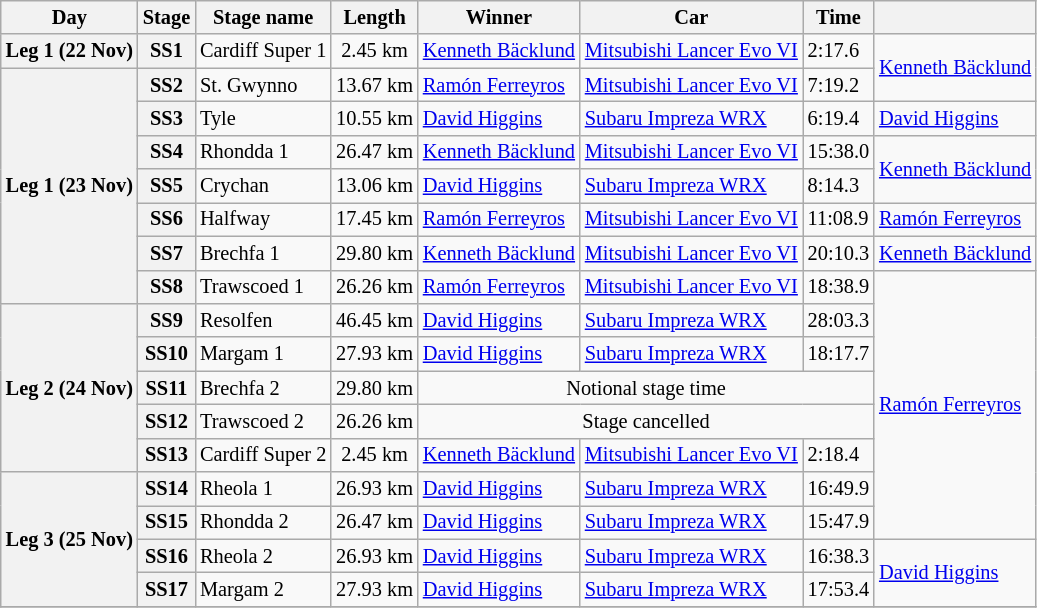<table class="wikitable" style="font-size: 85%;">
<tr>
<th>Day</th>
<th>Stage</th>
<th>Stage name</th>
<th>Length</th>
<th>Winner</th>
<th>Car</th>
<th>Time</th>
<th></th>
</tr>
<tr>
<th rowspan="1">Leg 1 (22 Nov)</th>
<th>SS1</th>
<td>Cardiff Super 1</td>
<td align="center">2.45 km</td>
<td> <a href='#'>Kenneth Bäcklund</a></td>
<td><a href='#'>Mitsubishi Lancer Evo VI</a></td>
<td>2:17.6</td>
<td rowspan="2"> <a href='#'>Kenneth Bäcklund</a></td>
</tr>
<tr>
<th rowspan="7">Leg 1 (23 Nov)</th>
<th>SS2</th>
<td>St. Gwynno</td>
<td align="center">13.67 km</td>
<td> <a href='#'>Ramón Ferreyros</a></td>
<td><a href='#'>Mitsubishi Lancer Evo VI</a></td>
<td>7:19.2</td>
</tr>
<tr>
<th>SS3</th>
<td>Tyle</td>
<td align="center">10.55 km</td>
<td> <a href='#'>David Higgins</a></td>
<td><a href='#'>Subaru Impreza WRX</a></td>
<td>6:19.4</td>
<td rowspan="1"> <a href='#'>David Higgins</a></td>
</tr>
<tr>
<th>SS4</th>
<td>Rhondda 1</td>
<td align="center">26.47 km</td>
<td> <a href='#'>Kenneth Bäcklund</a></td>
<td><a href='#'>Mitsubishi Lancer Evo VI</a></td>
<td>15:38.0</td>
<td rowspan="2"> <a href='#'>Kenneth Bäcklund</a></td>
</tr>
<tr>
<th>SS5</th>
<td>Crychan</td>
<td align="center">13.06 km</td>
<td> <a href='#'>David Higgins</a></td>
<td><a href='#'>Subaru Impreza WRX</a></td>
<td>8:14.3</td>
</tr>
<tr>
<th>SS6</th>
<td>Halfway</td>
<td align="center">17.45 km</td>
<td> <a href='#'>Ramón Ferreyros</a></td>
<td><a href='#'>Mitsubishi Lancer Evo VI</a></td>
<td>11:08.9</td>
<td rowspan="1"> <a href='#'>Ramón Ferreyros</a></td>
</tr>
<tr>
<th>SS7</th>
<td>Brechfa 1</td>
<td align="center">29.80 km</td>
<td> <a href='#'>Kenneth Bäcklund</a></td>
<td><a href='#'>Mitsubishi Lancer Evo VI</a></td>
<td>20:10.3</td>
<td rowspan="1"> <a href='#'>Kenneth Bäcklund</a></td>
</tr>
<tr>
<th>SS8</th>
<td>Trawscoed 1</td>
<td align="center">26.26 km</td>
<td> <a href='#'>Ramón Ferreyros</a></td>
<td><a href='#'>Mitsubishi Lancer Evo VI</a></td>
<td>18:38.9</td>
<td rowspan="8"> <a href='#'>Ramón Ferreyros</a></td>
</tr>
<tr>
<th rowspan="5">Leg 2 (24 Nov)</th>
<th>SS9</th>
<td>Resolfen</td>
<td align="center">46.45 km</td>
<td> <a href='#'>David Higgins</a></td>
<td><a href='#'>Subaru Impreza WRX</a></td>
<td>28:03.3</td>
</tr>
<tr>
<th>SS10</th>
<td>Margam 1</td>
<td align="center">27.93 km</td>
<td> <a href='#'>David Higgins</a></td>
<td><a href='#'>Subaru Impreza WRX</a></td>
<td>18:17.7</td>
</tr>
<tr>
<th>SS11</th>
<td>Brechfa 2</td>
<td align="center">29.80 km</td>
<td colspan="3" align="center">Notional stage time</td>
</tr>
<tr>
<th>SS12</th>
<td>Trawscoed 2</td>
<td align="center">26.26 km</td>
<td colspan="3" align="center">Stage cancelled</td>
</tr>
<tr>
<th>SS13</th>
<td>Cardiff Super 2</td>
<td align="center">2.45 km</td>
<td> <a href='#'>Kenneth Bäcklund</a></td>
<td><a href='#'>Mitsubishi Lancer Evo VI</a></td>
<td>2:18.4</td>
</tr>
<tr>
<th rowspan="4">Leg 3 (25 Nov)</th>
<th>SS14</th>
<td>Rheola 1</td>
<td align="center">26.93 km</td>
<td> <a href='#'>David Higgins</a></td>
<td><a href='#'>Subaru Impreza WRX</a></td>
<td>16:49.9</td>
</tr>
<tr>
<th>SS15</th>
<td>Rhondda 2</td>
<td align="center">26.47 km</td>
<td> <a href='#'>David Higgins</a></td>
<td><a href='#'>Subaru Impreza WRX</a></td>
<td>15:47.9</td>
</tr>
<tr>
<th>SS16</th>
<td>Rheola 2</td>
<td align="center">26.93 km</td>
<td> <a href='#'>David Higgins</a></td>
<td><a href='#'>Subaru Impreza WRX</a></td>
<td>16:38.3</td>
<td rowspan="2"> <a href='#'>David Higgins</a></td>
</tr>
<tr>
<th>SS17</th>
<td>Margam 2</td>
<td align="center">27.93 km</td>
<td> <a href='#'>David Higgins</a></td>
<td><a href='#'>Subaru Impreza WRX</a></td>
<td>17:53.4</td>
</tr>
<tr>
</tr>
</table>
